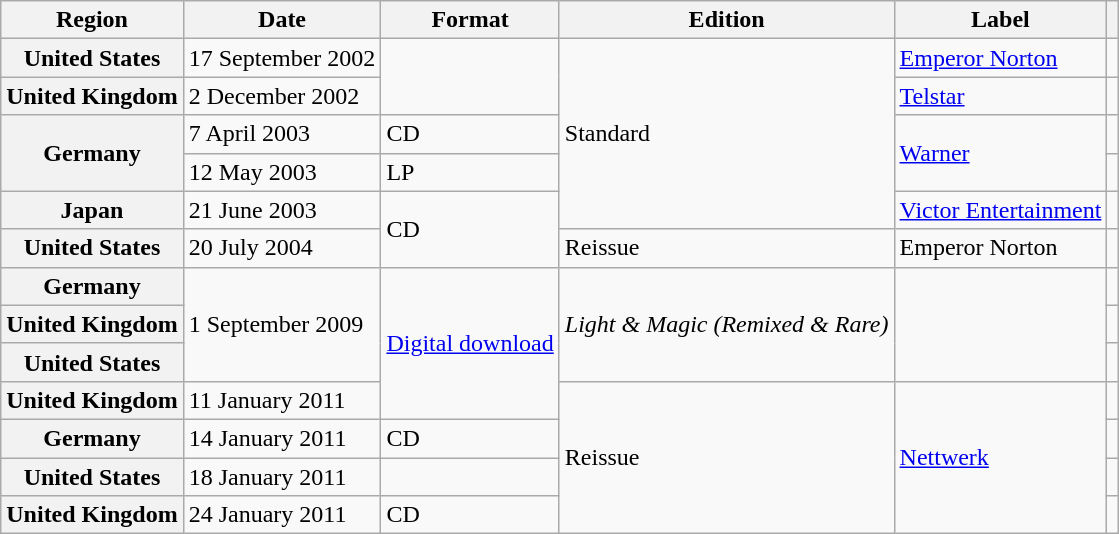<table class="wikitable plainrowheaders">
<tr>
<th scope="col">Region</th>
<th scope="col">Date</th>
<th scope="col">Format</th>
<th scope="col">Edition</th>
<th scope="col">Label</th>
<th scope="col"></th>
</tr>
<tr>
<th scope="row">United States</th>
<td>17 September 2002</td>
<td rowspan="2"></td>
<td rowspan="5">Standard</td>
<td><a href='#'>Emperor Norton</a></td>
<td align="center"></td>
</tr>
<tr>
<th scope="row">United Kingdom</th>
<td>2 December 2002</td>
<td><a href='#'>Telstar</a></td>
<td align="center"></td>
</tr>
<tr>
<th scope="row" rowspan="2">Germany</th>
<td>7 April 2003</td>
<td>CD</td>
<td rowspan="2"><a href='#'>Warner</a></td>
<td align="center"></td>
</tr>
<tr>
<td>12 May 2003</td>
<td>LP</td>
<td align="center"></td>
</tr>
<tr>
<th scope="row">Japan</th>
<td>21 June 2003</td>
<td rowspan="2">CD</td>
<td><a href='#'>Victor Entertainment</a></td>
<td align="center"></td>
</tr>
<tr>
<th scope="row">United States</th>
<td>20 July 2004</td>
<td>Reissue</td>
<td>Emperor Norton</td>
<td align="center"></td>
</tr>
<tr>
<th scope="row">Germany</th>
<td rowspan="3">1 September 2009</td>
<td rowspan="4"><a href='#'>Digital download</a></td>
<td rowspan="3"><em>Light & Magic (Remixed & Rare)</em></td>
<td rowspan="3"></td>
<td align="center"></td>
</tr>
<tr>
<th scope="row">United Kingdom</th>
<td align="center"></td>
</tr>
<tr>
<th scope="row">United States</th>
<td align="center"></td>
</tr>
<tr>
<th scope="row">United Kingdom</th>
<td>11 January 2011</td>
<td rowspan="4">Reissue</td>
<td rowspan="4"><a href='#'>Nettwerk</a></td>
<td align="center"></td>
</tr>
<tr>
<th scope="row">Germany</th>
<td>14 January 2011</td>
<td>CD</td>
<td align="center"></td>
</tr>
<tr>
<th scope="row">United States</th>
<td>18 January 2011</td>
<td></td>
<td align="center"></td>
</tr>
<tr>
<th scope="row">United Kingdom</th>
<td>24 January 2011</td>
<td>CD</td>
<td align="center"></td>
</tr>
</table>
